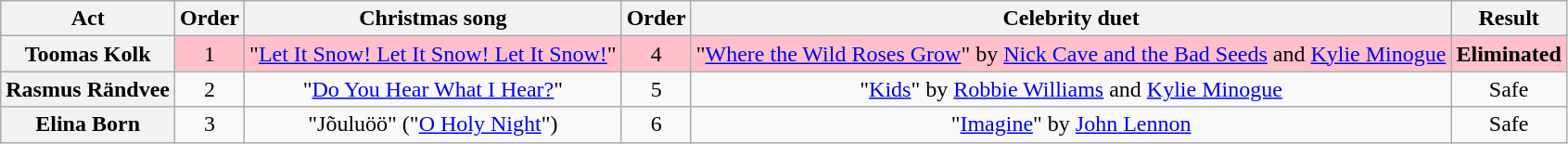<table class="wikitable plainrowheaders" style="text-align:center;">
<tr>
<th scope="col">Act</th>
<th scope="col">Order</th>
<th scope="col">Christmas song</th>
<th scope="col">Order</th>
<th scope="col">Celebrity duet</th>
<th scope="col">Result</th>
</tr>
<tr style="background:pink;">
<th scope="row"><strong>Toomas Kolk</strong></th>
<td>1</td>
<td>"<a href='#'>Let It Snow! Let It Snow! Let It Snow!</a>"</td>
<td>4</td>
<td>"<a href='#'>Where the Wild Roses Grow</a>" by <a href='#'>Nick Cave and the Bad Seeds</a> and <a href='#'>Kylie Minogue</a></td>
<td><strong>Eliminated</strong></td>
</tr>
<tr>
<th scope="row">Rasmus Rändvee</th>
<td>2</td>
<td>"<a href='#'>Do You Hear What I Hear?</a>"</td>
<td>5</td>
<td>"<a href='#'>Kids</a>" by <a href='#'>Robbie Williams</a> and <a href='#'>Kylie Minogue</a></td>
<td>Safe</td>
</tr>
<tr>
<th scope="row">Elina Born</th>
<td>3</td>
<td>"Jõuluöö" ("<a href='#'>O Holy Night</a>")</td>
<td>6</td>
<td>"<a href='#'>Imagine</a>" by <a href='#'>John Lennon</a></td>
<td>Safe</td>
</tr>
</table>
